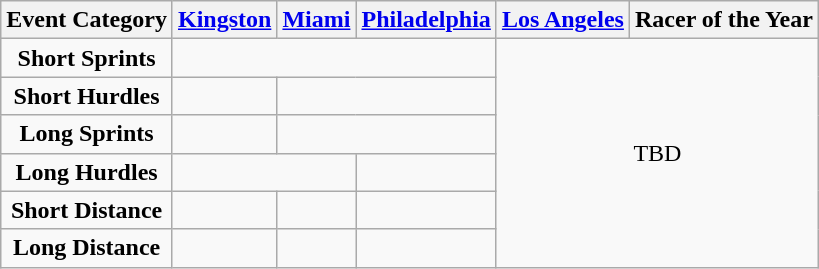<table class="wikitable" style="text-align:center;">
<tr>
<th scope="col">Event Category</th>
<th scope="col"><a href='#'>Kingston</a></th>
<th scope="col"><a href='#'>Miami</a></th>
<th scope="col"><a href='#'>Philadelphia</a></th>
<th scope="col"><a href='#'>Los Angeles</a></th>
<th>Racer of the Year</th>
</tr>
<tr>
<td><strong>Short Sprints</strong></td>
<td colspan="3"> </td>
<td colspan="2" rowspan="6">TBD</td>
</tr>
<tr>
<td><strong>Short Hurdles</strong></td>
<td> </td>
<td colspan="2"> </td>
</tr>
<tr>
<td><strong>Long Sprints</strong></td>
<td> </td>
<td colspan="2"> </td>
</tr>
<tr>
<td><strong>Long Hurdles</strong></td>
<td colspan="2"> </td>
<td> </td>
</tr>
<tr>
<td><strong>Short Distance</strong></td>
<td> </td>
<td> </td>
<td> </td>
</tr>
<tr>
<td><strong>Long Distance</strong></td>
<td> </td>
<td> </td>
<td> </td>
</tr>
</table>
